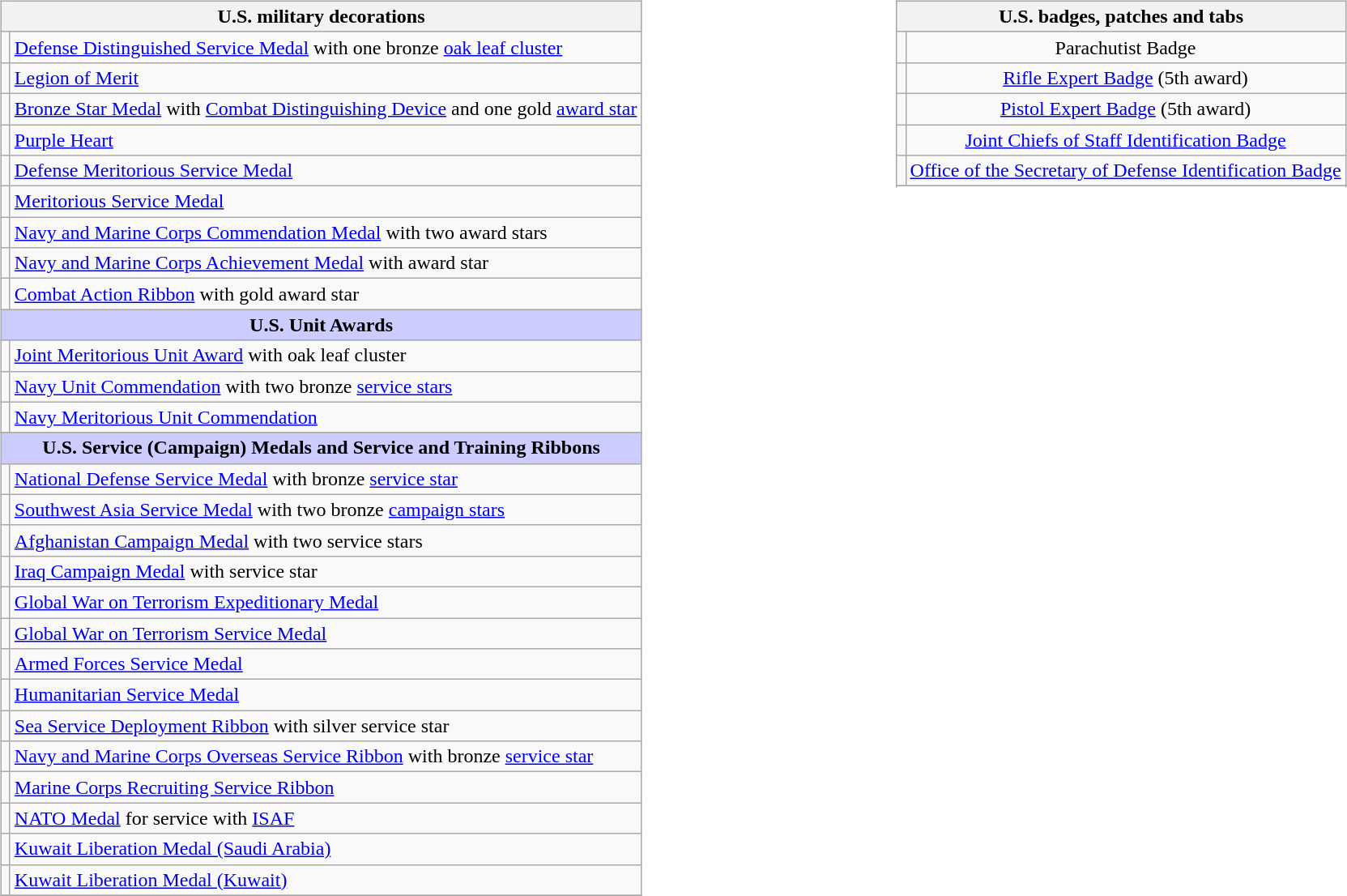<table style="width:100%;">
<tr>
<td valign="top"><br><table class="wikitable">
<tr style="background:#ccf; text-align:center;">
<th colspan="2"><strong>U.S. military decorations</strong></th>
</tr>
<tr>
<td></td>
<td><a href='#'>Defense Distinguished Service Medal</a> with one bronze <a href='#'>oak leaf cluster</a></td>
</tr>
<tr>
<td></td>
<td><a href='#'>Legion of Merit</a></td>
</tr>
<tr>
<td><span></span><span></span></td>
<td><a href='#'>Bronze Star Medal</a> with <a href='#'>Combat Distinguishing Device</a> and one gold <a href='#'>award star</a></td>
</tr>
<tr>
<td></td>
<td><a href='#'>Purple Heart</a></td>
</tr>
<tr>
<td></td>
<td><a href='#'>Defense Meritorious Service Medal</a></td>
</tr>
<tr>
<td></td>
<td><a href='#'>Meritorious Service Medal</a></td>
</tr>
<tr>
<td><span></span><span></span></td>
<td><a href='#'>Navy and Marine Corps Commendation Medal</a> with two award stars</td>
</tr>
<tr>
<td></td>
<td><a href='#'>Navy and Marine Corps Achievement Medal</a> with award star</td>
</tr>
<tr>
<td></td>
<td><a href='#'>Combat Action Ribbon</a> with gold award star</td>
</tr>
<tr style="background:#ccf; text-align:center;">
<td colspan=2><strong>U.S. Unit Awards</strong></td>
</tr>
<tr>
<td></td>
<td><a href='#'>Joint Meritorious Unit Award</a> with oak leaf cluster</td>
</tr>
<tr>
<td><span></span><span></span></td>
<td><a href='#'>Navy Unit Commendation</a> with two bronze <a href='#'>service stars</a></td>
</tr>
<tr>
<td></td>
<td><a href='#'>Navy Meritorious Unit Commendation</a></td>
</tr>
<tr>
</tr>
<tr style="background:#ccf; text-align:center;">
<td colspan=2><strong>U.S. Service (Campaign) Medals and Service and Training Ribbons</strong></td>
</tr>
<tr>
<td></td>
<td><a href='#'>National Defense Service Medal</a> with bronze <a href='#'>service star</a></td>
</tr>
<tr>
<td><span></span><span></span></td>
<td><a href='#'>Southwest Asia Service Medal</a> with two bronze <a href='#'>campaign stars</a></td>
</tr>
<tr>
<td><span></span><span></span></td>
<td><a href='#'>Afghanistan Campaign Medal</a> with two service stars</td>
</tr>
<tr>
<td></td>
<td><a href='#'>Iraq Campaign Medal</a> with service star</td>
</tr>
<tr>
<td></td>
<td><a href='#'>Global War on Terrorism Expeditionary Medal</a></td>
</tr>
<tr>
<td></td>
<td><a href='#'>Global War on Terrorism Service Medal</a></td>
</tr>
<tr>
<td></td>
<td><a href='#'>Armed Forces Service Medal</a></td>
</tr>
<tr>
<td></td>
<td><a href='#'>Humanitarian Service Medal</a></td>
</tr>
<tr>
<td></td>
<td><a href='#'>Sea Service Deployment Ribbon</a> with silver service star</td>
</tr>
<tr>
<td></td>
<td><a href='#'>Navy and Marine Corps Overseas Service Ribbon</a> with bronze <a href='#'>service star</a></td>
</tr>
<tr>
<td></td>
<td><a href='#'>Marine Corps Recruiting Service Ribbon</a></td>
</tr>
<tr>
<td></td>
<td><a href='#'>NATO Medal</a> for service with <a href='#'>ISAF</a></td>
</tr>
<tr>
<td></td>
<td><a href='#'>Kuwait Liberation Medal (Saudi Arabia)</a></td>
</tr>
<tr>
<td></td>
<td><a href='#'>Kuwait Liberation Medal (Kuwait)</a></td>
</tr>
<tr>
</tr>
</table>
</td>
<td valign="top"><br><table class="wikitable">
<tr style="background:#ccf; text-align:center;">
<th colspan="2"><strong>U.S. badges, patches and tabs</strong></th>
</tr>
<tr>
<td align=center></td>
<td align=center>Parachutist Badge</td>
</tr>
<tr>
<td align=center></td>
<td align=center><a href='#'>Rifle Expert Badge</a> (5th award)</td>
</tr>
<tr>
<td align=center></td>
<td align=center><a href='#'>Pistol Expert Badge</a> (5th award)</td>
</tr>
<tr>
<td align=center></td>
<td align=center><a href='#'>Joint Chiefs of Staff Identification Badge</a></td>
</tr>
<tr>
<td align=center></td>
<td align=center><a href='#'>Office of the Secretary of Defense Identification Badge</a></td>
</tr>
<tr>
</tr>
<tr>
</tr>
<tr>
</tr>
</table>
</td>
</tr>
</table>
